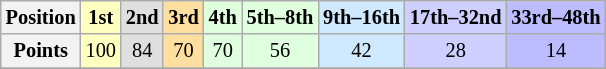<table class="wikitable" style="font-size: 85%; text-align:center">
<tr>
<th>Position</th>
<th style="background-color:#ffffbf">1st</th>
<th style="background-color:#dfdfdf">2nd</th>
<th style="background-color:#ffdf9f">3rd</th>
<th style="background-color:#dfffdf">4th</th>
<th style="background-color:#dfffdf">5th–8th</th>
<th style="background-color:#cfeaff">9th–16th</th>
<th style="background-color:#cfcfff">17th–32nd</th>
<th style="background-color:#bcbcff">33rd–48th</th>
</tr>
<tr>
<th>Points</th>
<td style="background-color:#ffffbf">100</td>
<td style="background-color:#dfdfdf">84</td>
<td style="background-color:#ffdf9f">70</td>
<td style="background-color:#dfffdf">70</td>
<td style="background-color:#dfffdf">56</td>
<td style="background-color:#cfeaff">42</td>
<td style="background-color:#cfcfff">28</td>
<td style="background-color:#bcbcff">14</td>
</tr>
<tr>
</tr>
</table>
